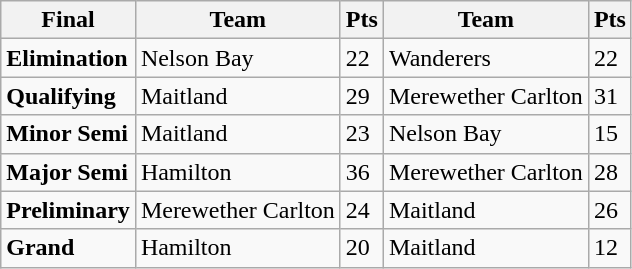<table class="wikitable">
<tr>
<th>Final</th>
<th>Team</th>
<th>Pts</th>
<th>Team</th>
<th>Pts</th>
</tr>
<tr>
<td><strong>Elimination</strong></td>
<td>Nelson Bay</td>
<td>22</td>
<td>Wanderers</td>
<td>22</td>
</tr>
<tr>
<td><strong>Qualifying</strong></td>
<td>Maitland</td>
<td>29</td>
<td>Merewether Carlton</td>
<td>31</td>
</tr>
<tr>
<td><strong>Minor Semi</strong></td>
<td>Maitland</td>
<td>23</td>
<td>Nelson Bay</td>
<td>15</td>
</tr>
<tr>
<td><strong>Major Semi</strong></td>
<td>Hamilton</td>
<td>36</td>
<td>Merewether Carlton</td>
<td>28</td>
</tr>
<tr>
<td><strong>Preliminary</strong></td>
<td>Merewether Carlton</td>
<td>24</td>
<td>Maitland</td>
<td>26</td>
</tr>
<tr>
<td><strong>Grand</strong></td>
<td>Hamilton</td>
<td>20</td>
<td>Maitland</td>
<td>12</td>
</tr>
</table>
